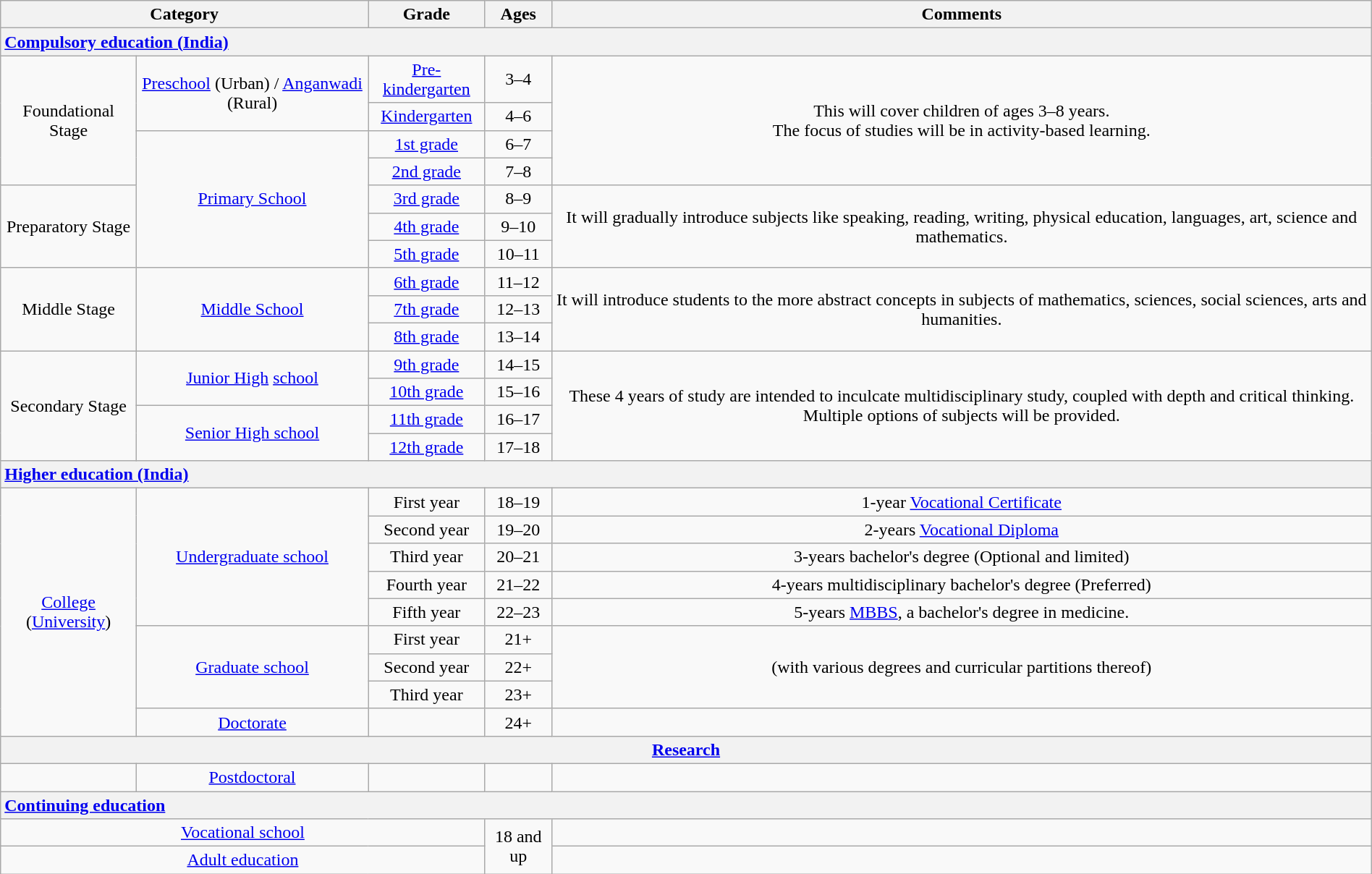<table class="wikitable sortable" style="margin:auto;text-align:center; align:right">
<tr>
<th colspan="2">Category</th>
<th>Grade</th>
<th>Ages</th>
<th>Comments</th>
</tr>
<tr>
<th colspan="5" style="text-align:left;"><a href='#'>Compulsory education (India)</a></th>
</tr>
<tr>
<td rowspan="4">Foundational Stage</td>
<td rowspan="2"><a href='#'>Preschool</a> (Urban) / <a href='#'>Anganwadi</a> (Rural)</td>
<td><a href='#'>Pre-kindergarten</a></td>
<td>3–4</td>
<td rowspan="4">This will cover children of ages 3–8 years.<br>The focus of studies will be in activity-based learning.</td>
</tr>
<tr>
<td><a href='#'>Kindergarten</a></td>
<td>4–6</td>
</tr>
<tr>
<td rowspan="5"><a href='#'>Primary School</a></td>
<td><a href='#'>1st grade</a></td>
<td>6–7</td>
</tr>
<tr>
<td><a href='#'>2nd grade</a></td>
<td>7–8</td>
</tr>
<tr>
<td rowspan="3">Preparatory Stage</td>
<td><a href='#'>3rd grade</a></td>
<td>8–9</td>
<td rowspan="3">It will gradually introduce subjects like speaking, reading, writing, physical education, languages, art, science and mathematics.</td>
</tr>
<tr>
<td><a href='#'>4th grade</a></td>
<td>9–10</td>
</tr>
<tr>
<td><a href='#'>5th grade</a></td>
<td>10–11</td>
</tr>
<tr>
<td rowspan="3" style="border-top:0 solid gray;">Middle Stage</td>
<td rowspan="3"><a href='#'>Middle School</a></td>
<td><a href='#'>6th grade</a></td>
<td>11–12</td>
<td rowspan="3">It will introduce students to the more abstract concepts in subjects of mathematics, sciences, social sciences, arts and humanities.</td>
</tr>
<tr>
<td><a href='#'>7th grade</a></td>
<td>12–13</td>
</tr>
<tr>
<td><a href='#'>8th grade</a></td>
<td>13–14</td>
</tr>
<tr>
<td rowspan="4">Secondary Stage</td>
<td rowspan="2"><a href='#'>Junior High</a> <a href='#'>school</a></td>
<td><a href='#'>9th grade</a></td>
<td>14–15</td>
<td rowspan="4">These 4 years of study are intended to inculcate multidisciplinary study, coupled with depth and critical thinking. Multiple options of subjects will be provided.</td>
</tr>
<tr>
<td><a href='#'>10th grade</a></td>
<td>15–16</td>
</tr>
<tr>
<td rowspan="2"><a href='#'>Senior High school</a></td>
<td><a href='#'>11th grade</a></td>
<td>16–17</td>
</tr>
<tr>
<td><a href='#'>12th grade</a></td>
<td>17–18</td>
</tr>
<tr>
<th colspan="5" style="text-align:left;"><a href='#'>Higher education (India)</a></th>
</tr>
<tr>
<td rowspan="9"><a href='#'>College</a> (<a href='#'>University</a>)</td>
<td rowspan="5"><a href='#'>Undergraduate school</a></td>
<td>First year</td>
<td>18–19</td>
<td>1-year <a href='#'>Vocational Certificate</a></td>
</tr>
<tr>
<td>Second year</td>
<td>19–20</td>
<td>2-years <a href='#'>Vocational Diploma</a></td>
</tr>
<tr>
<td>Third year</td>
<td>20–21</td>
<td>3-years bachelor's degree (Optional and limited)</td>
</tr>
<tr>
<td>Fourth year</td>
<td>21–22</td>
<td>4-years multidisciplinary bachelor's degree (Preferred)</td>
</tr>
<tr>
<td>Fifth year</td>
<td>22–23</td>
<td>5-years <a href='#'>MBBS</a>, a bachelor's degree in medicine.</td>
</tr>
<tr>
<td rowspan="3"><a href='#'>Graduate school</a></td>
<td>First year</td>
<td>21+</td>
<td rowspan="3">(with various degrees and curricular partitions thereof)</td>
</tr>
<tr>
<td>Second year</td>
<td>22+</td>
</tr>
<tr>
<td>Third year</td>
<td>23+</td>
</tr>
<tr>
<td><a href='#'>Doctorate</a></td>
<td></td>
<td>24+</td>
<td></td>
</tr>
<tr>
<th colspan="5"><a href='#'>Research</a></th>
</tr>
<tr>
<td></td>
<td><a href='#'>Postdoctoral</a></td>
<td></td>
<td></td>
<td></td>
</tr>
<tr>
<th colspan="5" style="text-align:left;"><a href='#'>Continuing education</a></th>
</tr>
<tr>
<td colspan="3"><a href='#'>Vocational school</a></td>
<td rowspan="2">18 and up</td>
<td></td>
</tr>
<tr>
<td colspan="3"><a href='#'>Adult education</a></td>
<td></td>
</tr>
</table>
